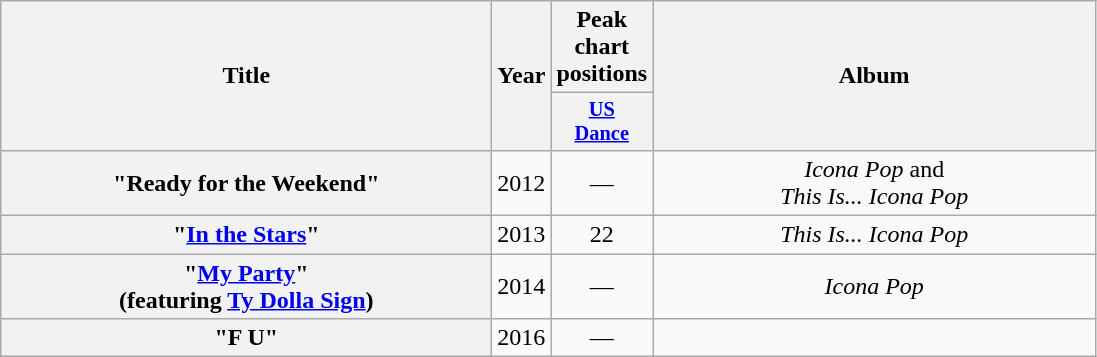<table class="wikitable plainrowheaders" style="text-align:center;">
<tr>
<th scope="col" rowspan="2" style="width:20em;">Title</th>
<th scope="col" rowspan="2">Year</th>
<th scope="col" colspan="1">Peak chart<br>positions</th>
<th scope="col" rowspan="2" style="width:18em;">Album</th>
</tr>
<tr>
<th scope="col" style="width:3em;font-size:85%;"><a href='#'>US<br>Dance</a><br></th>
</tr>
<tr>
<th scope="row">"Ready for the Weekend"</th>
<td>2012</td>
<td>—</td>
<td><em>Icona Pop</em> and<br><em>This Is... Icona Pop</em></td>
</tr>
<tr>
<th scope="row">"<a href='#'>In the Stars</a>"</th>
<td>2013</td>
<td>22</td>
<td><em>This Is... Icona Pop</em></td>
</tr>
<tr>
<th scope="row">"<a href='#'>My Party</a>"<br><span>(featuring <a href='#'>Ty Dolla Sign</a>)</span></th>
<td>2014</td>
<td>—</td>
<td><em>Icona Pop</em></td>
</tr>
<tr>
<th scope="row">"F U"</th>
<td>2016</td>
<td>—</td>
<td></td>
</tr>
</table>
